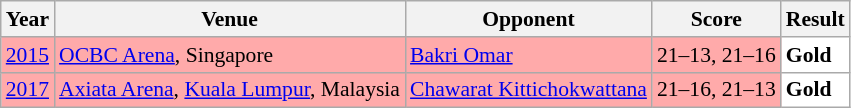<table class="sortable wikitable" style="font-size: 90%;">
<tr>
<th>Year</th>
<th>Venue</th>
<th>Opponent</th>
<th>Score</th>
<th>Result</th>
</tr>
<tr style="background:#FFAAAA">
<td align="center"><a href='#'>2015</a></td>
<td align="left"><a href='#'>OCBC Arena</a>, Singapore</td>
<td align="left"> <a href='#'>Bakri Omar</a></td>
<td align="left">21–13, 21–16</td>
<td style="text-align:left; background:white"> <strong>Gold</strong></td>
</tr>
<tr style="background:#FFAAAA">
<td align="center"><a href='#'>2017</a></td>
<td align="left"><a href='#'>Axiata Arena</a>, <a href='#'>Kuala Lumpur</a>, Malaysia</td>
<td align="left"> <a href='#'>Chawarat Kittichokwattana</a></td>
<td align="left">21–16, 21–13</td>
<td style="text-align:left; background:white"> <strong>Gold</strong></td>
</tr>
</table>
